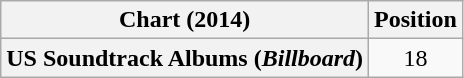<table class="wikitable sortable plainrowheaders" style="text-align:center">
<tr>
<th scope="col">Chart (2014)</th>
<th scope="col">Position</th>
</tr>
<tr>
<th scope="row">US Soundtrack Albums (<em>Billboard</em>)</th>
<td>18</td>
</tr>
</table>
